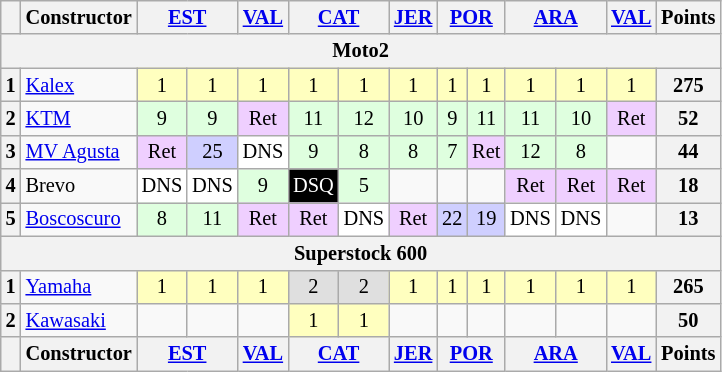<table class="wikitable" style="font-size:85%; text-align:center;">
<tr>
<th></th>
<th>Constructor</th>
<th colspan=2><a href='#'>EST</a><br></th>
<th><a href='#'>VAL</a><br></th>
<th colspan=2><a href='#'>CAT</a><br></th>
<th colspan=1><a href='#'>JER</a><br></th>
<th colspan=2><a href='#'>POR</a><br></th>
<th colspan=2><a href='#'>ARA</a><br></th>
<th><a href='#'>VAL</a><br></th>
<th>Points</th>
</tr>
<tr>
<th colspan=15>Moto2</th>
</tr>
<tr>
<th>1</th>
<td align=left nowrap> <a href='#'>Kalex</a></td>
<td style="background:#ffffbf;">1</td>
<td style="background:#ffffbf;">1</td>
<td style="background:#ffffbf;">1</td>
<td style="background:#ffffbf;">1</td>
<td style="background:#ffffbf;">1</td>
<td style="background:#ffffbf;">1</td>
<td style="background:#ffffbf;">1</td>
<td style="background:#ffffbf;">1</td>
<td style="background:#ffffbf;">1</td>
<td style="background:#ffffbf;">1</td>
<td style="background:#ffffbf;">1</td>
<th>275</th>
</tr>
<tr>
<th>2</th>
<td align=left> <a href='#'>KTM</a></td>
<td style="background:#dfffdf;">9</td>
<td style="background:#dfffdf;">9</td>
<td style="background:#efcfff;">Ret</td>
<td style="background:#dfffdf;">11</td>
<td style="background:#dfffdf;">12</td>
<td style="background:#dfffdf;">10</td>
<td style="background:#dfffdf;">9</td>
<td style="background:#dfffdf;">11</td>
<td style="background:#dfffdf;">11</td>
<td style="background:#dfffdf;">10</td>
<td style="background:#efcfff;">Ret</td>
<th>52</th>
</tr>
<tr>
<th>3</th>
<td align=left> <a href='#'>MV Agusta</a></td>
<td style="background:#efcfff;">Ret</td>
<td style="background:#cfcfff;">25</td>
<td style="background:#ffffff;">DNS</td>
<td style="background:#dfffdf;">9</td>
<td style="background:#dfffdf;">8</td>
<td style="background:#dfffdf;">8</td>
<td style="background:#dfffdf;">7</td>
<td style="background:#efcfff;">Ret</td>
<td style="background:#dfffdf;">12</td>
<td style="background:#dfffdf;">8</td>
<td></td>
<th>44</th>
</tr>
<tr>
<th>4</th>
<td align=left> Brevo</td>
<td style="background:#ffffff;">DNS</td>
<td style="background:#ffffff;">DNS</td>
<td style="background:#dfffdf;">9</td>
<td style="background-color:black;color:white">DSQ</td>
<td style="background:#dfffdf;">5</td>
<td></td>
<td></td>
<td></td>
<td style="background:#efcfff;">Ret</td>
<td style="background:#efcfff;">Ret</td>
<td style="background:#efcfff;">Ret</td>
<th>18</th>
</tr>
<tr>
<th>5</th>
<td align=left> <a href='#'>Boscoscuro</a></td>
<td style="background:#dfffdf;">8</td>
<td style="background:#dfffdf;">11</td>
<td style="background:#efcfff;">Ret</td>
<td style="background:#efcfff;">Ret</td>
<td style="background:#ffffff;">DNS</td>
<td style="background:#efcfff;">Ret</td>
<td style="background:#cfcfff;">22</td>
<td style="background:#cfcfff;">19</td>
<td style="background:#ffffff;">DNS</td>
<td style="background:#ffffff;">DNS</td>
<td></td>
<th>13</th>
</tr>
<tr>
<th colspan=15>Superstock 600</th>
</tr>
<tr>
<th>1</th>
<td align=left> <a href='#'>Yamaha</a></td>
<td style="background:#ffffbf;">1</td>
<td style="background:#ffffbf;">1</td>
<td style="background:#ffffbf;">1</td>
<td style="background:#dfdfdf;">2</td>
<td style="background:#dfdfdf;">2</td>
<td style="background:#ffffbf;">1</td>
<td style="background:#ffffbf;">1</td>
<td style="background:#ffffbf;">1</td>
<td style="background:#ffffbf;">1</td>
<td style="background:#ffffbf;">1</td>
<td style="background:#ffffbf;">1</td>
<th>265</th>
</tr>
<tr>
<th>2</th>
<td align=left> <a href='#'>Kawasaki</a></td>
<td></td>
<td></td>
<td></td>
<td style="background:#ffffbf;">1</td>
<td style="background:#ffffbf;">1</td>
<td></td>
<td></td>
<td></td>
<td></td>
<td></td>
<td></td>
<th>50</th>
</tr>
<tr>
<th></th>
<th>Constructor</th>
<th colspan=2><a href='#'>EST</a><br></th>
<th><a href='#'>VAL</a><br></th>
<th colspan=2><a href='#'>CAT</a><br></th>
<th colspan=1><a href='#'>JER</a><br></th>
<th colspan=2><a href='#'>POR</a><br></th>
<th colspan=2><a href='#'>ARA</a><br></th>
<th><a href='#'>VAL</a><br></th>
<th>Points</th>
</tr>
</table>
